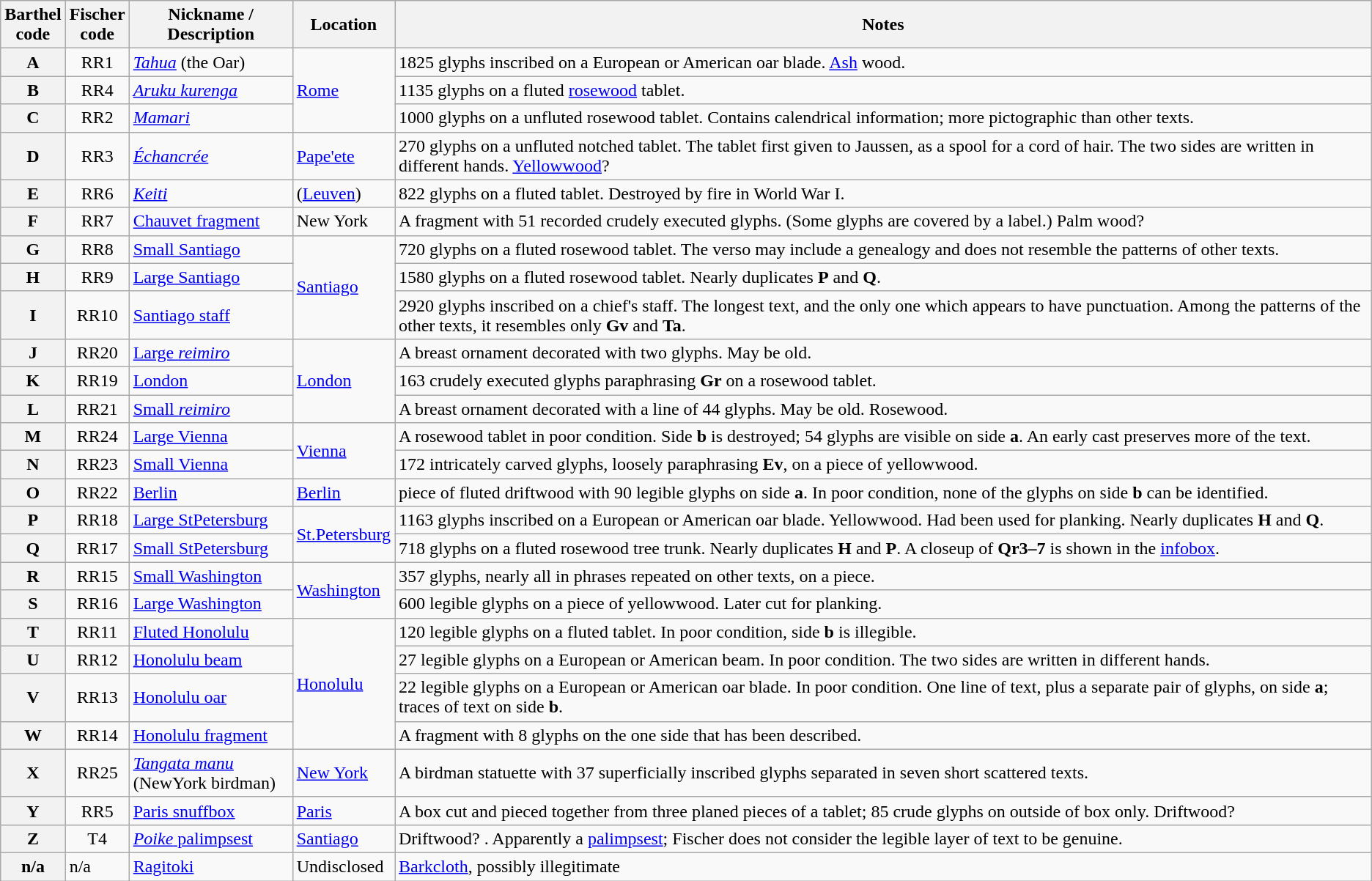<table class=wikitable>
<tr>
<th scope="col">Barthel<br>code</th>
<th scope="col">Fischer<br>code</th>
<th scope="col">Nickname / Description</th>
<th scope="col">Location</th>
<th scope="col">Notes</th>
</tr>
<tr>
<th scope="row">A</th>
<td align=center>RR1</td>
<td><em><a href='#'>Tahua</a></em> (the Oar)</td>
<td rowspan=3><a href='#'>Rome</a></td>
<td>1825 glyphs inscribed on a  European or American oar blade. <a href='#'>Ash</a> wood.</td>
</tr>
<tr>
<th scope="row">B</th>
<td align=center>RR4</td>
<td><em><a href='#'>Aruku kurenga</a></em></td>
<td>1135 glyphs on a  fluted <a href='#'>rosewood</a> tablet.</td>
</tr>
<tr>
<th scope="row">C</th>
<td align=center>RR2</td>
<td><em><a href='#'>Mamari</a></em></td>
<td>1000 glyphs on a  unfluted rosewood tablet. Contains calendrical information; more pictographic than other texts.</td>
</tr>
<tr>
<th scope="row">D</th>
<td align=center>RR3</td>
<td><em><a href='#'>Échancrée</a></em></td>
<td><a href='#'>Pape'ete</a></td>
<td>270 glyphs on a  unfluted notched tablet. The tablet first given to Jaussen, as a spool for a cord of hair. The two sides are written in different hands. <a href='#'>Yellowwood</a>?</td>
</tr>
<tr>
<th scope="row">E</th>
<td align=center>RR6</td>
<td><em><a href='#'>Keiti</a></em></td>
<td>(<a href='#'>Leuven</a>)</td>
<td>822 glyphs on a  fluted tablet. Destroyed by fire in World War I.</td>
</tr>
<tr>
<th scope="row">F</th>
<td align=center>RR7</td>
<td><a href='#'>Chauvet fragment</a></td>
<td>New York </td>
<td>A  fragment with 51 recorded crudely executed glyphs. (Some glyphs are covered by a label.) Palm wood?</td>
</tr>
<tr>
<th scope="row">G</th>
<td align=center>RR8</td>
<td><a href='#'>Small Santiago</a></td>
<td rowspan=3><a href='#'>Santiago</a></td>
<td>720 glyphs on a  fluted rosewood tablet. The verso may include a genealogy and does not resemble the patterns of other texts.</td>
</tr>
<tr>
<th scope="row">H</th>
<td align=center>RR9</td>
<td><a href='#'>Large Santiago</a></td>
<td>1580 glyphs on a  fluted rosewood tablet. Nearly duplicates <strong>P</strong> and <strong>Q</strong>.</td>
</tr>
<tr>
<th scope="row">I</th>
<td align=center>RR10</td>
<td><a href='#'>Santiago staff</a></td>
<td>2920 glyphs inscribed on a  chief's staff. The longest text, and the only one which appears to have punctuation. Among the patterns of the other texts, it resembles only <strong>Gv</strong> and <strong>Ta</strong>.</td>
</tr>
<tr>
<th scope="row">J</th>
<td align=center>RR20</td>
<td><a href='#'>Large <em>reimiro</em></a></td>
<td rowspan=3><a href='#'>London</a></td>
<td>A  breast ornament decorated with two glyphs. May be old.</td>
</tr>
<tr>
<th scope="row">K</th>
<td align=center>RR19</td>
<td><a href='#'>London</a></td>
<td>163 crudely executed glyphs paraphrasing <strong>Gr</strong> on a  rosewood tablet.</td>
</tr>
<tr>
<th scope="row">L</th>
<td align=center>RR21</td>
<td><a href='#'>Small <em>reimiro</em></a></td>
<td>A  breast ornament decorated with a line of 44 glyphs. May be old. Rosewood.</td>
</tr>
<tr>
<th scope="row">M</th>
<td align=center>RR24</td>
<td><a href='#'>Large Vienna</a></td>
<td rowspan=2><a href='#'>Vienna</a></td>
<td>A  rosewood tablet in poor condition. Side <strong>b</strong> is destroyed; 54 glyphs are visible on side <strong>a</strong>. An early cast preserves more of the text.</td>
</tr>
<tr>
<th scope="row">N</th>
<td align=center>RR23</td>
<td><a href='#'>Small Vienna</a></td>
<td>172 intricately carved glyphs, loosely paraphrasing <strong>Ev</strong>, on a  piece of yellowwood.</td>
</tr>
<tr>
<th scope="row">O</th>
<td align=center>RR22</td>
<td><a href='#'>Berlin</a></td>
<td><a href='#'>Berlin</a></td>
<td> piece of fluted driftwood with 90 legible glyphs on side <strong>a</strong>. In poor condition, none of the glyphs on side <strong>b</strong> can be identified.</td>
</tr>
<tr>
<th scope="row">P</th>
<td align=center>RR18</td>
<td><a href='#'>Large StPetersburg</a></td>
<td rowspan=2><a href='#'>St.Petersburg</a></td>
<td>1163 glyphs inscribed on a  European or American oar blade. Yellowwood. Had been used for planking. Nearly duplicates <strong>H</strong> and <strong>Q</strong>.</td>
</tr>
<tr>
<th scope="row">Q</th>
<td align=center>RR17</td>
<td><a href='#'>Small StPetersburg</a></td>
<td>718 glyphs on a  fluted rosewood tree trunk. Nearly duplicates <strong>H</strong> and <strong>P</strong>. A closeup of <strong>Qr3–7</strong> is shown in the <a href='#'>infobox</a>.</td>
</tr>
<tr>
<th scope="row">R</th>
<td align=center>RR15</td>
<td><a href='#'>Small Washington</a></td>
<td rowspan=2><a href='#'>Washington</a></td>
<td>357 glyphs, nearly all in phrases repeated on other texts, on a  piece.</td>
</tr>
<tr>
<th scope="row">S</th>
<td align=center>RR16</td>
<td><a href='#'>Large Washington</a></td>
<td>600 legible glyphs on a  piece of yellowwood. Later cut for planking.</td>
</tr>
<tr>
<th scope="row">T</th>
<td align=center>RR11</td>
<td><a href='#'>Fluted Honolulu</a></td>
<td rowspan=4><a href='#'>Honolulu</a></td>
<td>120 legible glyphs on a  fluted tablet. In poor condition, side <strong>b</strong> is illegible.</td>
</tr>
<tr>
<th scope="row">U</th>
<td align=center>RR12</td>
<td><a href='#'>Honolulu beam</a></td>
<td>27 legible glyphs on a  European or American beam. In poor condition. The two sides are written in different hands.</td>
</tr>
<tr>
<th scope="row">V</th>
<td align=center>RR13</td>
<td><a href='#'>Honolulu oar</a></td>
<td>22 legible glyphs on a  European or American oar blade. In poor condition. One line of text, plus a separate pair of glyphs, on side <strong>a</strong>; traces of text on side <strong>b</strong>.</td>
</tr>
<tr>
<th scope="row">W</th>
<td align=center>RR14</td>
<td><a href='#'>Honolulu fragment</a></td>
<td>A  fragment with 8 glyphs on the one side that has been described.</td>
</tr>
<tr>
<th scope="row">X</th>
<td align=center>RR25</td>
<td><em><a href='#'>Tangata manu</a></em><br>(NewYork birdman)</td>
<td><a href='#'>New York</a></td>
<td>A  birdman statuette with 37 superficially inscribed glyphs separated in seven short scattered texts.</td>
</tr>
<tr>
<th scope="row">Y</th>
<td align=center>RR5</td>
<td><a href='#'>Paris snuffbox</a></td>
<td><a href='#'>Paris</a></td>
<td>A  box cut and pieced together from three planed pieces of a tablet; 85 crude glyphs on outside of box only. Driftwood?</td>
</tr>
<tr>
<th scope="row">Z</th>
<td align=center>T4</td>
<td><a href='#'><em>Poike</em> palimpsest</a></td>
<td><a href='#'>Santiago</a></td>
<td>Driftwood? . Apparently a <a href='#'>palimpsest</a>; Fischer does not consider the legible layer of text to be genuine.</td>
</tr>
<tr>
<th scope="row">n/a</th>
<td>n/a</td>
<td><a href='#'>Ragitoki</a></td>
<td>Undisclosed</td>
<td><a href='#'>Barkcloth</a>, possibly illegitimate</td>
</tr>
</table>
